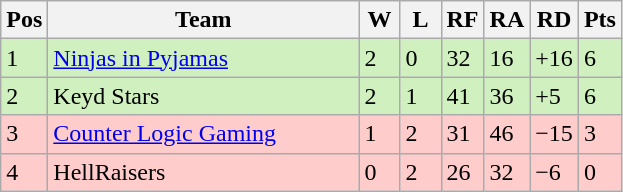<table class="wikitable">
<tr>
<th width="20px">Pos</th>
<th width="200px">Team</th>
<th width="20px">W</th>
<th width="20px">L</th>
<th width="20px">RF</th>
<th width="20px">RA</th>
<th width="20px">RD</th>
<th width="20px">Pts</th>
</tr>
<tr style="background: #D0F0C0;">
<td>1</td>
<td><a href='#'>Ninjas in Pyjamas</a></td>
<td>2</td>
<td>0</td>
<td>32</td>
<td>16</td>
<td>+16</td>
<td>6</td>
</tr>
<tr style="background: #D0F0C0;">
<td>2</td>
<td>Keyd Stars</td>
<td>2</td>
<td>1</td>
<td>41</td>
<td>36</td>
<td>+5</td>
<td>6</td>
</tr>
<tr style="background: #FFCCCC;">
<td>3</td>
<td><a href='#'>Counter Logic Gaming</a></td>
<td>1</td>
<td>2</td>
<td>31</td>
<td>46</td>
<td>−15</td>
<td>3</td>
</tr>
<tr style="background: #FFCCCC;">
<td>4</td>
<td>HellRaisers</td>
<td>0</td>
<td>2</td>
<td>26</td>
<td>32</td>
<td>−6</td>
<td>0</td>
</tr>
</table>
